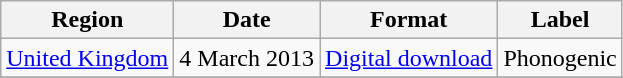<table class=wikitable>
<tr>
<th>Region</th>
<th>Date</th>
<th>Format</th>
<th>Label</th>
</tr>
<tr>
<td><a href='#'>United Kingdom</a></td>
<td>4 March 2013</td>
<td><a href='#'>Digital download</a></td>
<td>Phonogenic</td>
</tr>
<tr>
</tr>
</table>
